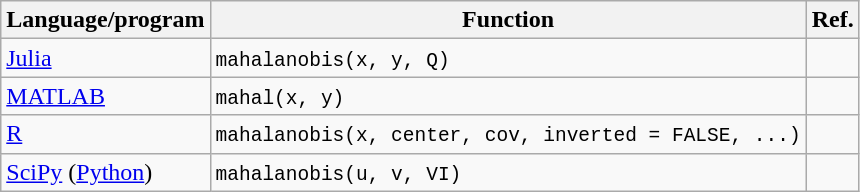<table class="wikitable sortable">
<tr>
<th>Language/program</th>
<th>Function</th>
<th>Ref.</th>
</tr>
<tr>
<td><a href='#'>Julia</a></td>
<td><code>mahalanobis(x, y, Q)</code></td>
<td></td>
</tr>
<tr>
<td><a href='#'>MATLAB</a></td>
<td><code>mahal(x, y)</code></td>
<td></td>
</tr>
<tr>
<td><a href='#'>R</a></td>
<td><code>mahalanobis(x, center, cov, inverted = FALSE, ...)</code></td>
<td></td>
</tr>
<tr>
<td><a href='#'>SciPy</a> (<a href='#'>Python</a>)</td>
<td><code>mahalanobis(u, v, VI)</code></td>
<td></td>
</tr>
</table>
